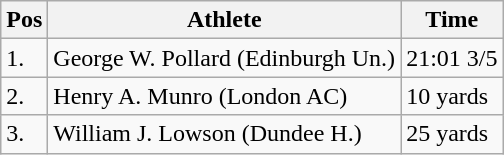<table class="wikitable">
<tr>
<th>Pos</th>
<th>Athlete</th>
<th>Time</th>
</tr>
<tr>
<td>1.</td>
<td>George W. Pollard (Edinburgh Un.)</td>
<td>21:01 3/5</td>
</tr>
<tr>
<td>2.</td>
<td>Henry A. Munro (London AC)</td>
<td>10 yards</td>
</tr>
<tr>
<td>3.</td>
<td>William J. Lowson (Dundee H.)</td>
<td>25 yards</td>
</tr>
</table>
